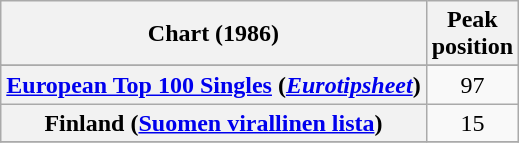<table class="wikitable sortable plainrowheaders" style="text-align:center">
<tr>
<th scope="col">Chart (1986)</th>
<th scope="col">Peak<br>position</th>
</tr>
<tr>
</tr>
<tr>
<th scope="row"><a href='#'>European Top 100 Singles</a> (<em><a href='#'>Eurotipsheet</a></em>)</th>
<td>97</td>
</tr>
<tr>
<th scope="row">Finland (<a href='#'>Suomen virallinen lista</a>)</th>
<td>15</td>
</tr>
<tr>
</tr>
</table>
